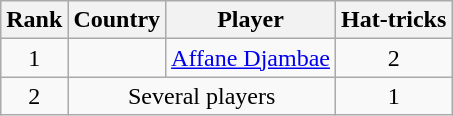<table class="wikitable" style="text-align:center;">
<tr>
<th>Rank</th>
<th>Country</th>
<th>Player</th>
<th>Hat-tricks</th>
</tr>
<tr>
<td>1</td>
<td></td>
<td><a href='#'>Affane Djambae</a></td>
<td>2</td>
</tr>
<tr>
<td>2</td>
<td colspan=2>Several players</td>
<td>1</td>
</tr>
</table>
